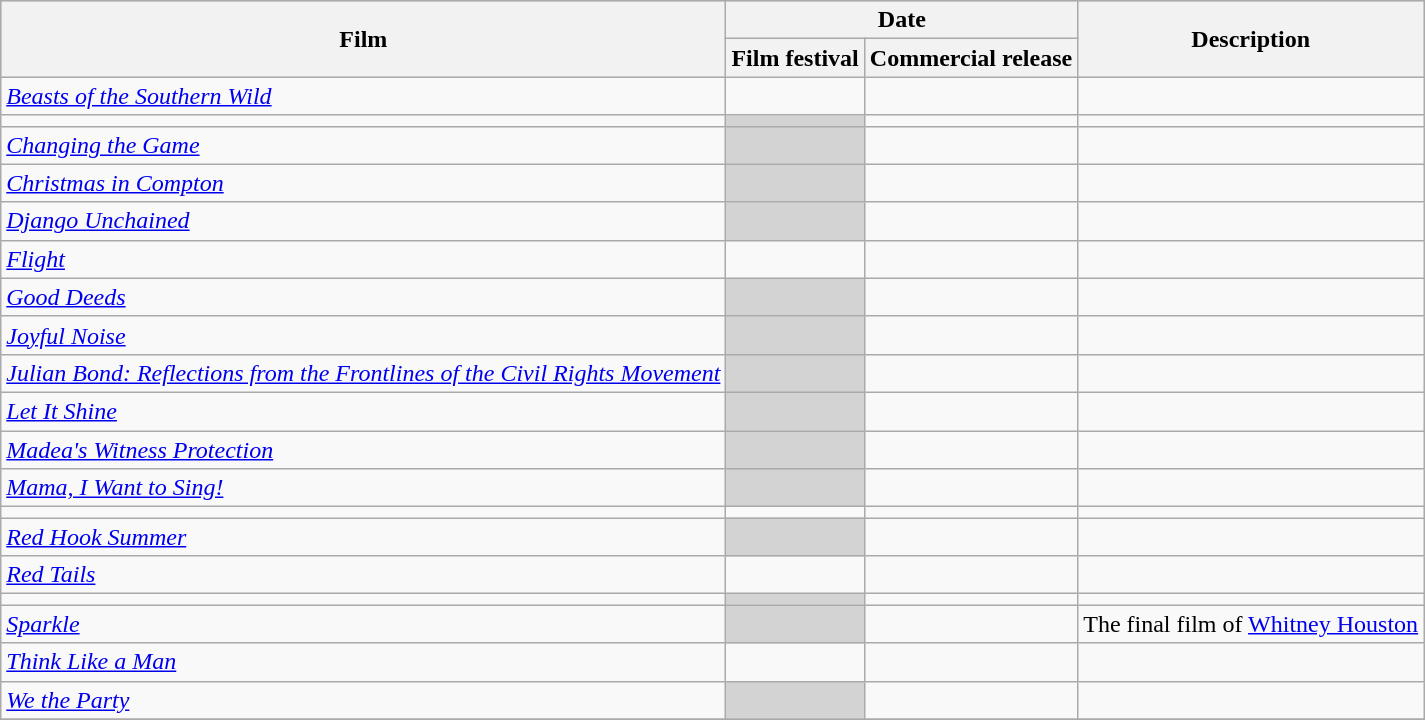<table class="wikitable sortable">
<tr style="background:#ccc; text-align:center;">
<th scope="col" rowspan="2">Film</th>
<th scope="col" colspan="2">Date</th>
<th scope="col" rowspan="2" class="unsortable">Description</th>
</tr>
<tr>
<th>Film festival</th>
<th>Commercial release</th>
</tr>
<tr>
<td><em><a href='#'>Beasts of the Southern Wild</a></em></td>
<td></td>
<td></td>
<td></td>
</tr>
<tr>
<td><em></em></td>
<td style="background: lightgray"></td>
<td></td>
<td></td>
</tr>
<tr>
<td><em><a href='#'>Changing the Game</a></em></td>
<td style="background: lightgray"></td>
<td></td>
<td></td>
</tr>
<tr>
<td><em><a href='#'>Christmas in Compton</a></em></td>
<td style="background: lightgray"></td>
<td></td>
<td></td>
</tr>
<tr>
<td><em><a href='#'>Django Unchained</a></em></td>
<td style="background: lightgray"></td>
<td></td>
<td></td>
</tr>
<tr>
<td><em><a href='#'>Flight</a></em></td>
<td></td>
<td></td>
<td></td>
</tr>
<tr>
<td><em><a href='#'>Good Deeds</a></em></td>
<td style="background: lightgray"></td>
<td></td>
<td></td>
</tr>
<tr>
<td><em><a href='#'>Joyful Noise</a></em></td>
<td style="background: lightgray"></td>
<td></td>
<td></td>
</tr>
<tr>
<td><em><a href='#'>Julian Bond: Reflections from the Frontlines of the Civil Rights Movement</a></em></td>
<td style="background: lightgray"></td>
<td></td>
<td></td>
</tr>
<tr>
<td><em><a href='#'>Let It Shine</a></em></td>
<td style="background: lightgray"></td>
<td></td>
<td></td>
</tr>
<tr>
<td><em><a href='#'>Madea's Witness Protection</a></em></td>
<td style="background: lightgray"></td>
<td></td>
<td></td>
</tr>
<tr>
<td><em><a href='#'>Mama, I Want to Sing!</a></em></td>
<td style="background: lightgray"></td>
<td></td>
<td></td>
</tr>
<tr>
<td><em></em></td>
<td></td>
<td></td>
<td></td>
</tr>
<tr>
<td><em><a href='#'>Red Hook Summer</a></em></td>
<td style="background: lightgray"></td>
<td></td>
<td></td>
</tr>
<tr>
<td><em><a href='#'>Red Tails</a></em></td>
<td></td>
<td></td>
<td></td>
</tr>
<tr>
<td><em></em></td>
<td style="background: lightgray"></td>
<td></td>
<td></td>
</tr>
<tr>
<td><em><a href='#'>Sparkle</a></em></td>
<td style="background: lightgray"></td>
<td></td>
<td>The final film of <a href='#'>Whitney Houston</a></td>
</tr>
<tr>
<td><em><a href='#'>Think Like a Man</a></em></td>
<td></td>
<td></td>
<td></td>
</tr>
<tr>
<td><em><a href='#'>We the Party</a></em></td>
<td style="background: lightgray"></td>
<td></td>
<td></td>
</tr>
<tr>
</tr>
</table>
